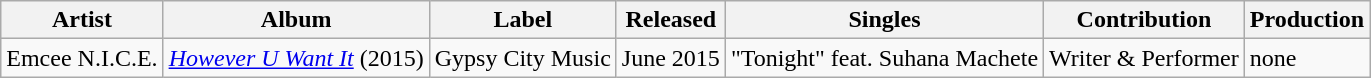<table class="wikitable">
<tr>
<th>Artist</th>
<th>Album</th>
<th>Label</th>
<th>Released</th>
<th>Singles</th>
<th>Contribution</th>
<th>Production</th>
</tr>
<tr>
<td>Emcee N.I.C.E.</td>
<td><em><a href='#'>However U Want It</a></em> (2015)</td>
<td>Gypsy City Music</td>
<td>June 2015</td>
<td>"Tonight" feat. Suhana Machete</td>
<td>Writer & Performer</td>
<td>none</td>
</tr>
</table>
